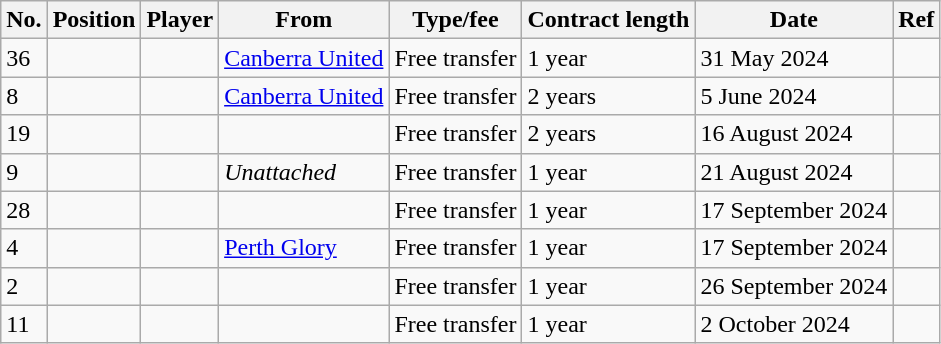<table class="wikitable plainrowheaders sortable" style="text-align:center; text-align:left">
<tr>
<th scope="col">No.</th>
<th scope="col">Position</th>
<th scope="col">Player</th>
<th scope="col">From</th>
<th scope="col">Type/fee</th>
<th scope="col">Contract length</th>
<th scope="col">Date</th>
<th scope="col" class="unsortable">Ref</th>
</tr>
<tr>
<td>36</td>
<td></td>
<td align=left></td>
<td><a href='#'>Canberra United</a></td>
<td>Free transfer</td>
<td>1 year</td>
<td>31 May 2024</td>
<td></td>
</tr>
<tr>
<td>8</td>
<td></td>
<td align=left></td>
<td><a href='#'>Canberra United</a></td>
<td>Free transfer</td>
<td>2 years</td>
<td>5 June 2024</td>
<td></td>
</tr>
<tr>
<td>19</td>
<td></td>
<td align=left></td>
<td></td>
<td>Free transfer</td>
<td>2 years</td>
<td>16 August 2024</td>
<td></td>
</tr>
<tr>
<td>9</td>
<td></td>
<td align=left></td>
<td><em>Unattached</em></td>
<td>Free transfer</td>
<td>1 year</td>
<td>21 August 2024</td>
<td></td>
</tr>
<tr>
<td>28</td>
<td></td>
<td align=left></td>
<td></td>
<td>Free transfer</td>
<td>1 year</td>
<td>17 September 2024</td>
<td></td>
</tr>
<tr>
<td>4</td>
<td></td>
<td align=left></td>
<td><a href='#'>Perth Glory</a></td>
<td>Free transfer</td>
<td>1 year</td>
<td>17 September 2024</td>
<td></td>
</tr>
<tr>
<td>2</td>
<td></td>
<td align=left></td>
<td></td>
<td>Free transfer</td>
<td>1 year</td>
<td>26 September 2024</td>
<td></td>
</tr>
<tr>
<td>11</td>
<td></td>
<td align=left></td>
<td></td>
<td>Free transfer</td>
<td>1 year</td>
<td>2 October 2024</td>
<td></td>
</tr>
</table>
